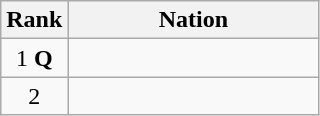<table class="wikitable" style="text-align:center;">
<tr>
<th>Rank</th>
<th style="width:10em">Nation</th>
</tr>
<tr>
<td>1 <strong>Q</strong></td>
<td align=left></td>
</tr>
<tr>
<td>2</td>
<td align=left></td>
</tr>
</table>
